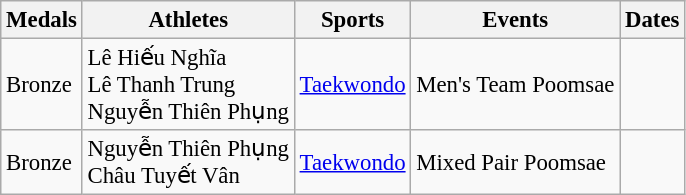<table class="wikitable sortable" style="font-size: 95%;">
<tr>
<th>Medals</th>
<th>Athletes</th>
<th>Sports</th>
<th>Events</th>
<th>Dates</th>
</tr>
<tr>
<td> Bronze</td>
<td>Lê Hiếu Nghĩa<br>Lê Thanh Trung<br>Nguyễn Thiên Phụng</td>
<td><a href='#'>Taekwondo</a></td>
<td>Men's Team Poomsae</td>
<td></td>
</tr>
<tr>
<td> Bronze</td>
<td>Nguyễn Thiên Phụng<br>Châu Tuyết Vân</td>
<td><a href='#'>Taekwondo</a></td>
<td>Mixed Pair Poomsae</td>
<td></td>
</tr>
</table>
